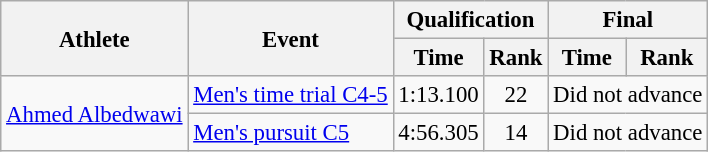<table class=wikitable style=font-size:95%;text-align:center>
<tr>
<th rowspan="2">Athlete</th>
<th rowspan="2">Event</th>
<th colspan="2">Qualification</th>
<th colspan="2">Final</th>
</tr>
<tr>
<th>Time</th>
<th>Rank</th>
<th>Time</th>
<th>Rank</th>
</tr>
<tr align="center">
<td rowspan="2" align="left"><a href='#'>Ahmed Albedwawi</a></td>
<td align="left"><a href='#'>Men's time trial C4-5</a></td>
<td>1:13.100</td>
<td>22</td>
<td colspan="2">Did not advance</td>
</tr>
<tr align="center">
<td align="left"><a href='#'>Men's pursuit C5</a></td>
<td>4:56.305</td>
<td>14</td>
<td colspan="2">Did not advance</td>
</tr>
</table>
